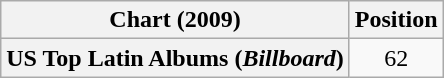<table class="wikitable plainrowheaders" style="text-align:center">
<tr>
<th scope="col">Chart (2009)</th>
<th scope="col">Position</th>
</tr>
<tr>
<th scope="row">US Top Latin Albums (<em>Billboard</em>)</th>
<td>62</td>
</tr>
</table>
